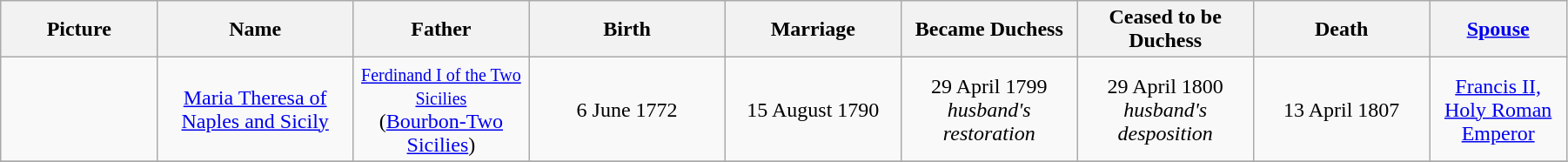<table width=95% class="wikitable">
<tr>
<th width = "8%">Picture</th>
<th width = "10%">Name</th>
<th width = "9%">Father</th>
<th width = "10%">Birth</th>
<th width = "9%">Marriage</th>
<th width = "9%">Became Duchess</th>
<th width = "9%">Ceased to be Duchess</th>
<th width = "9%">Death</th>
<th width = "7%"><a href='#'>Spouse</a></th>
</tr>
<tr>
<td align=center></td>
<td align=center><a href='#'>Maria Theresa of Naples and Sicily</a></td>
<td align="center"><small><a href='#'>Ferdinand I of the Two Sicilies</a></small><br>(<a href='#'>Bourbon-Two Sicilies</a>)</td>
<td align="center">6 June 1772</td>
<td align="center">15 August 1790</td>
<td align="center">29 April 1799<br><em>husband's restoration</em></td>
<td align="center">29 April 1800<br><em>husband's desposition</em></td>
<td align="center">13 April 1807</td>
<td align="center"><a href='#'>Francis II, Holy Roman Emperor</a></td>
</tr>
<tr>
</tr>
</table>
